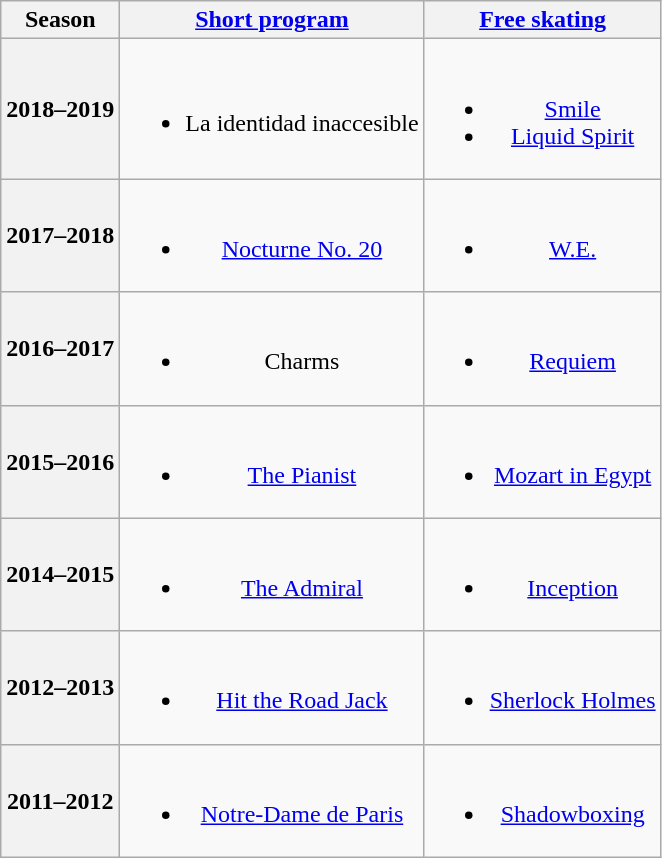<table class=wikitable style=text-align:center>
<tr>
<th>Season</th>
<th><a href='#'>Short program</a></th>
<th><a href='#'>Free skating</a></th>
</tr>
<tr>
<th>2018–2019 <br> </th>
<td><br><ul><li>La identidad inaccesible <br></li></ul></td>
<td><br><ul><li><a href='#'>Smile</a> <br></li><li><a href='#'>Liquid Spirit</a> <br></li></ul></td>
</tr>
<tr>
<th>2017–2018 <br> </th>
<td><br><ul><li><a href='#'>Nocturne No. 20</a> <br></li></ul></td>
<td><br><ul><li><a href='#'>W.E.</a> <br></li></ul></td>
</tr>
<tr>
<th>2016–2017 <br> </th>
<td><br><ul><li>Charms <br></li></ul></td>
<td><br><ul><li><a href='#'>Requiem</a> <br></li></ul></td>
</tr>
<tr>
<th>2015–2016 <br> </th>
<td><br><ul><li><a href='#'>The Pianist</a> <br></li></ul></td>
<td><br><ul><li><a href='#'>Mozart in Egypt</a></li></ul></td>
</tr>
<tr>
<th>2014–2015 <br> </th>
<td><br><ul><li><a href='#'>The Admiral</a> <br></li></ul></td>
<td><br><ul><li><a href='#'>Inception</a> <br></li></ul></td>
</tr>
<tr>
<th>2012–2013 <br> </th>
<td><br><ul><li><a href='#'>Hit the Road Jack</a> <br></li></ul></td>
<td><br><ul><li><a href='#'>Sherlock Holmes</a> <br></li></ul></td>
</tr>
<tr>
<th>2011–2012 <br> </th>
<td><br><ul><li><a href='#'>Notre-Dame de Paris</a> <br></li></ul></td>
<td><br><ul><li><a href='#'>Shadowboxing</a> <br></li></ul></td>
</tr>
</table>
